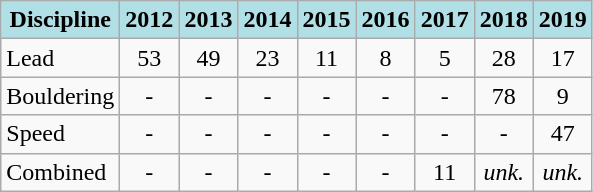<table class="wikitable" style="text-align: center;">
<tr>
<th style="background: #b0e0e6;">Discipline</th>
<th style="background: #b0e0e6;">2012</th>
<th style="background: #b0e0e6;">2013</th>
<th style="background: #b0e0e6;">2014</th>
<th style="background: #b0e0e6;">2015</th>
<th style="background: #b0e0e6;">2016</th>
<th style="background: #b0e0e6;">2017</th>
<th style="background: #b0e0e6;">2018</th>
<th style="background: #b0e0e6;">2019</th>
</tr>
<tr>
<td align="left">Lead</td>
<td>53</td>
<td>49</td>
<td>23</td>
<td>11</td>
<td>8</td>
<td>5</td>
<td>28</td>
<td>17</td>
</tr>
<tr>
<td align="left">Bouldering</td>
<td>-</td>
<td>-</td>
<td>-</td>
<td>-</td>
<td>-</td>
<td>-</td>
<td>78</td>
<td>9</td>
</tr>
<tr>
<td align="left">Speed</td>
<td>-</td>
<td>-</td>
<td>-</td>
<td>-</td>
<td>-</td>
<td>-</td>
<td>-</td>
<td>47</td>
</tr>
<tr>
<td align="left">Combined</td>
<td>-</td>
<td>-</td>
<td>-</td>
<td>-</td>
<td>-</td>
<td>11</td>
<td><em>unk.</em></td>
<td><em>unk.</em></td>
</tr>
</table>
